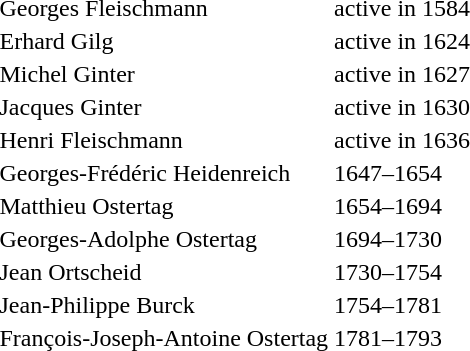<table>
<tr>
<td>Georges Fleischmann</td>
<td>active in 1584</td>
</tr>
<tr>
<td>Erhard Gilg</td>
<td>active in 1624</td>
</tr>
<tr>
<td>Michel Ginter</td>
<td>active in 1627</td>
</tr>
<tr>
<td>Jacques Ginter</td>
<td>active in 1630</td>
</tr>
<tr>
<td>Henri Fleischmann</td>
<td>active in 1636</td>
</tr>
<tr>
<td>Georges-Frédéric Heidenreich</td>
<td>1647–1654</td>
</tr>
<tr>
<td>Matthieu Ostertag</td>
<td>1654–1694</td>
</tr>
<tr>
<td>Georges-Adolphe Ostertag</td>
<td>1694–1730</td>
</tr>
<tr>
<td>Jean Ortscheid</td>
<td>1730–1754</td>
</tr>
<tr>
<td>Jean-Philippe Burck</td>
<td>1754–1781</td>
</tr>
<tr>
<td>François-Joseph-Antoine Ostertag</td>
<td>1781–1793</td>
</tr>
</table>
